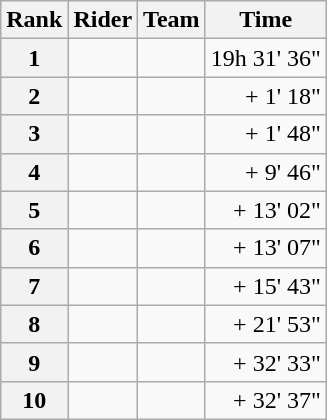<table class="wikitable" margin-bottom:0;">
<tr>
<th scope="col">Rank</th>
<th scope="col">Rider</th>
<th scope="col">Team</th>
<th scope="col">Time</th>
</tr>
<tr>
<th scope="row">1</th>
<td> </td>
<td></td>
<td align="right">19h 31' 36"</td>
</tr>
<tr>
<th scope="row">2</th>
<td></td>
<td></td>
<td align="right">+ 1' 18"</td>
</tr>
<tr>
<th scope="row">3</th>
<td></td>
<td></td>
<td align="right">+ 1' 48"</td>
</tr>
<tr>
<th scope="row">4</th>
<td></td>
<td></td>
<td align="right">+ 9' 46"</td>
</tr>
<tr>
<th scope="row">5</th>
<td></td>
<td></td>
<td align="right">+ 13' 02"</td>
</tr>
<tr>
<th scope="row">6</th>
<td></td>
<td></td>
<td align="right">+ 13' 07"</td>
</tr>
<tr>
<th scope="row">7</th>
<td></td>
<td></td>
<td align="right">+ 15' 43"</td>
</tr>
<tr>
<th scope="row">8</th>
<td></td>
<td></td>
<td align="right">+ 21' 53"</td>
</tr>
<tr>
<th scope="row">9</th>
<td></td>
<td></td>
<td align="right">+ 32' 33"</td>
</tr>
<tr>
<th scope="row">10</th>
<td></td>
<td></td>
<td align="right">+ 32' 37"</td>
</tr>
</table>
